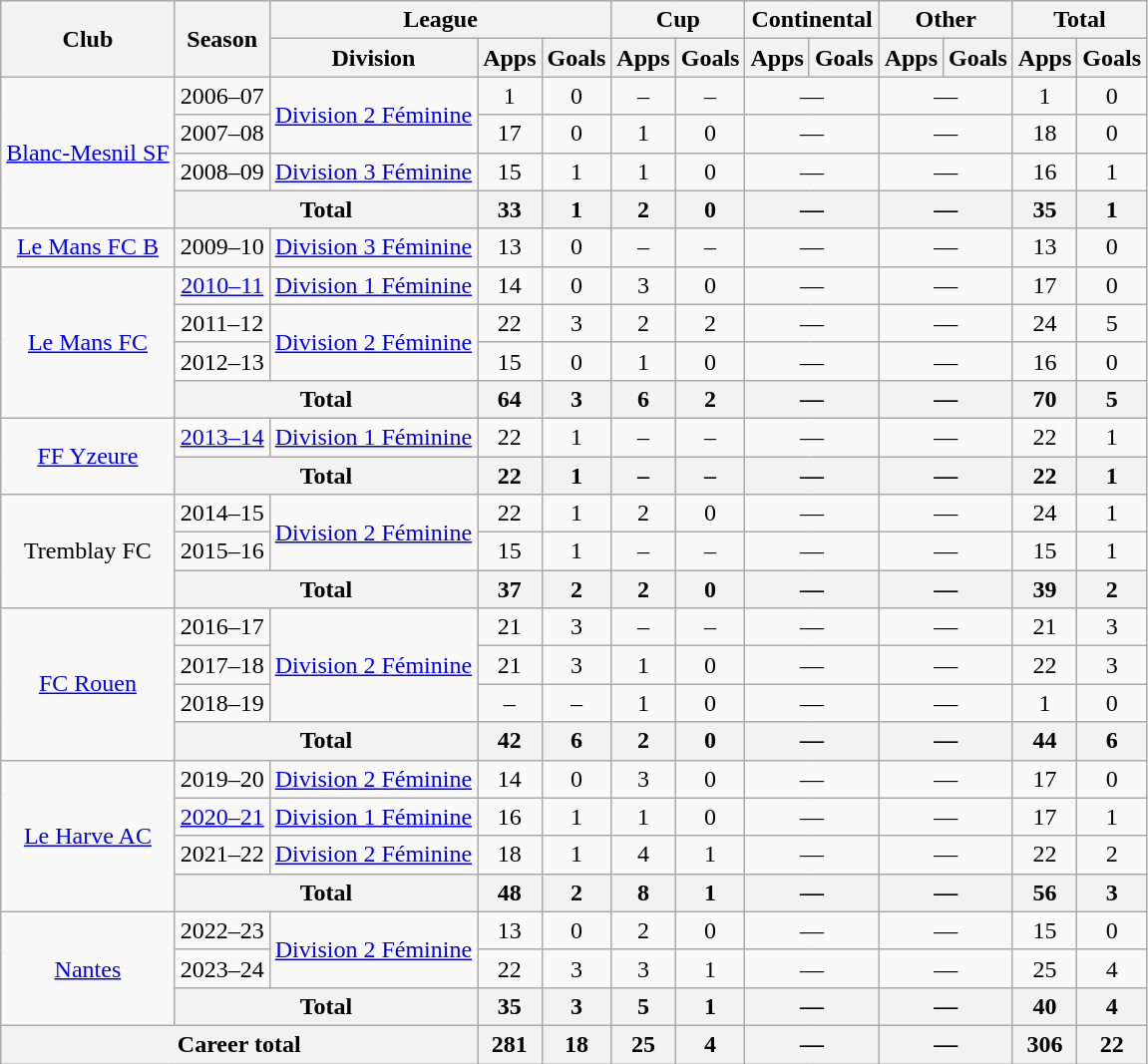<table class="wikitable" style="text-align: center;">
<tr>
<th rowspan="2">Club</th>
<th rowspan="2">Season</th>
<th colspan="3">League</th>
<th colspan="2">Cup</th>
<th colspan="2">Continental</th>
<th colspan="2">Other</th>
<th colspan="2">Total</th>
</tr>
<tr>
<th>Division</th>
<th>Apps</th>
<th>Goals</th>
<th>Apps</th>
<th>Goals</th>
<th>Apps</th>
<th>Goals</th>
<th>Apps</th>
<th>Goals</th>
<th>Apps</th>
<th>Goals</th>
</tr>
<tr>
<td rowspan="4"><a href='#'>Blanc-Mesnil SF</a></td>
<td>2006–07</td>
<td rowspan="2"><a href='#'>Division 2 Féminine</a></td>
<td>1</td>
<td>0</td>
<td>–</td>
<td>–</td>
<td colspan="2">—</td>
<td colspan="2">—</td>
<td>1</td>
<td>0</td>
</tr>
<tr>
<td>2007–08</td>
<td>17</td>
<td>0</td>
<td>1</td>
<td>0</td>
<td colspan="2">—</td>
<td colspan="2">—</td>
<td>18</td>
<td>0</td>
</tr>
<tr>
<td>2008–09</td>
<td rowspan="1"><a href='#'>Division 3 Féminine</a></td>
<td>15</td>
<td>1</td>
<td>1</td>
<td>0</td>
<td colspan="2">—</td>
<td colspan="2">—</td>
<td>16</td>
<td>1</td>
</tr>
<tr>
<th colspan="2">Total</th>
<th>33</th>
<th>1</th>
<th>2</th>
<th>0</th>
<th colspan="2">—</th>
<th colspan="2">—</th>
<th>35</th>
<th>1</th>
</tr>
<tr>
<td rowspan="1"><a href='#'>Le Mans FC B</a></td>
<td>2009–10</td>
<td rowspan="1"><a href='#'>Division 3 Féminine</a></td>
<td>13</td>
<td>0</td>
<td>–</td>
<td>–</td>
<td colspan="2">—</td>
<td colspan="2">—</td>
<td>13</td>
<td>0</td>
</tr>
<tr>
<td rowspan="4"><a href='#'>Le Mans FC</a></td>
<td><a href='#'>2010–11</a></td>
<td rowspan="1"><a href='#'>Division 1 Féminine</a></td>
<td>14</td>
<td>0</td>
<td>3</td>
<td>0</td>
<td colspan="2">—</td>
<td colspan="2">—</td>
<td>17</td>
<td>0</td>
</tr>
<tr>
<td>2011–12</td>
<td rowspan="2"><a href='#'>Division 2 Féminine</a></td>
<td>22</td>
<td>3</td>
<td>2</td>
<td>2</td>
<td colspan="2">—</td>
<td colspan="2">—</td>
<td>24</td>
<td>5</td>
</tr>
<tr>
<td>2012–13</td>
<td>15</td>
<td>0</td>
<td>1</td>
<td>0</td>
<td colspan="2">—</td>
<td colspan="2">—</td>
<td>16</td>
<td>0</td>
</tr>
<tr>
<th colspan="2">Total</th>
<th>64</th>
<th>3</th>
<th>6</th>
<th>2</th>
<th colspan="2">—</th>
<th colspan="2">—</th>
<th>70</th>
<th>5</th>
</tr>
<tr>
<td rowspan="2"><a href='#'>FF Yzeure</a></td>
<td><a href='#'>2013–14</a></td>
<td rowspan="1"><a href='#'>Division 1 Féminine</a></td>
<td>22</td>
<td>1</td>
<td>–</td>
<td>–</td>
<td colspan="2">—</td>
<td colspan="2">—</td>
<td>22</td>
<td>1</td>
</tr>
<tr>
<th colspan="2">Total</th>
<th>22</th>
<th>1</th>
<th>–</th>
<th>–</th>
<th colspan="2">—</th>
<th colspan="2">—</th>
<th>22</th>
<th>1</th>
</tr>
<tr>
<td rowspan="3">Tremblay FC</td>
<td>2014–15</td>
<td rowspan="2"><a href='#'>Division 2 Féminine</a></td>
<td>22</td>
<td>1</td>
<td>2</td>
<td>0</td>
<td colspan="2">—</td>
<td colspan="2">—</td>
<td>24</td>
<td>1</td>
</tr>
<tr>
<td>2015–16</td>
<td>15</td>
<td>1</td>
<td>–</td>
<td>–</td>
<td colspan="2">—</td>
<td colspan="2">—</td>
<td>15</td>
<td>1</td>
</tr>
<tr>
<th colspan="2">Total</th>
<th>37</th>
<th>2</th>
<th>2</th>
<th>0</th>
<th colspan="2">—</th>
<th colspan="2">—</th>
<th>39</th>
<th>2</th>
</tr>
<tr>
<td rowspan="4"><a href='#'>FC Rouen</a></td>
<td>2016–17</td>
<td rowspan="3"><a href='#'>Division 2 Féminine</a></td>
<td>21</td>
<td>3</td>
<td>–</td>
<td>–</td>
<td colspan="2">—</td>
<td colspan="2">—</td>
<td>21</td>
<td>3</td>
</tr>
<tr>
<td>2017–18</td>
<td>21</td>
<td>3</td>
<td>1</td>
<td>0</td>
<td colspan="2">—</td>
<td colspan="2">—</td>
<td>22</td>
<td>3</td>
</tr>
<tr>
<td>2018–19</td>
<td>–</td>
<td>–</td>
<td>1</td>
<td>0</td>
<td colspan="2">—</td>
<td colspan="2">—</td>
<td>1</td>
<td>0</td>
</tr>
<tr>
<th colspan="2">Total</th>
<th>42</th>
<th>6</th>
<th>2</th>
<th>0</th>
<th colspan="2">—</th>
<th colspan="2">—</th>
<th>44</th>
<th>6</th>
</tr>
<tr>
<td rowspan="4"><a href='#'>Le Harve AC</a></td>
<td>2019–20</td>
<td rowspan="1"><a href='#'>Division 2 Féminine</a></td>
<td>14</td>
<td>0</td>
<td>3</td>
<td>0</td>
<td colspan="2">—</td>
<td colspan="2">—</td>
<td>17</td>
<td>0</td>
</tr>
<tr>
<td><a href='#'>2020–21</a></td>
<td rowspan="1"><a href='#'>Division 1 Féminine</a></td>
<td>16</td>
<td>1</td>
<td>1</td>
<td>0</td>
<td colspan="2">—</td>
<td colspan="2">—</td>
<td>17</td>
<td>1</td>
</tr>
<tr>
<td>2021–22</td>
<td rowspan="1"><a href='#'>Division 2 Féminine</a></td>
<td>18</td>
<td>1</td>
<td>4</td>
<td>1</td>
<td colspan="2">—</td>
<td colspan="2">—</td>
<td>22</td>
<td>2</td>
</tr>
<tr>
<th colspan="2">Total</th>
<th>48</th>
<th>2</th>
<th>8</th>
<th>1</th>
<th colspan="2">—</th>
<th colspan="2">—</th>
<th>56</th>
<th>3</th>
</tr>
<tr>
<td rowspan="3"><a href='#'>Nantes</a></td>
<td>2022–23</td>
<td rowspan="2"><a href='#'>Division 2 Féminine</a></td>
<td>13</td>
<td>0</td>
<td>2</td>
<td>0</td>
<td colspan="2">—</td>
<td colspan="2">—</td>
<td>15</td>
<td>0</td>
</tr>
<tr>
<td>2023–24</td>
<td>22</td>
<td>3</td>
<td>3</td>
<td>1</td>
<td colspan="2">—</td>
<td colspan="2">—</td>
<td>25</td>
<td>4</td>
</tr>
<tr>
<th colspan="2">Total</th>
<th>35</th>
<th>3</th>
<th>5</th>
<th>1</th>
<th colspan="2">—</th>
<th colspan="2">—</th>
<th>40</th>
<th>4</th>
</tr>
<tr>
<th colspan="3">Career total</th>
<th>281</th>
<th>18</th>
<th>25</th>
<th>4</th>
<th colspan="2">—</th>
<th colspan="2">—</th>
<th>306</th>
<th>22</th>
</tr>
</table>
